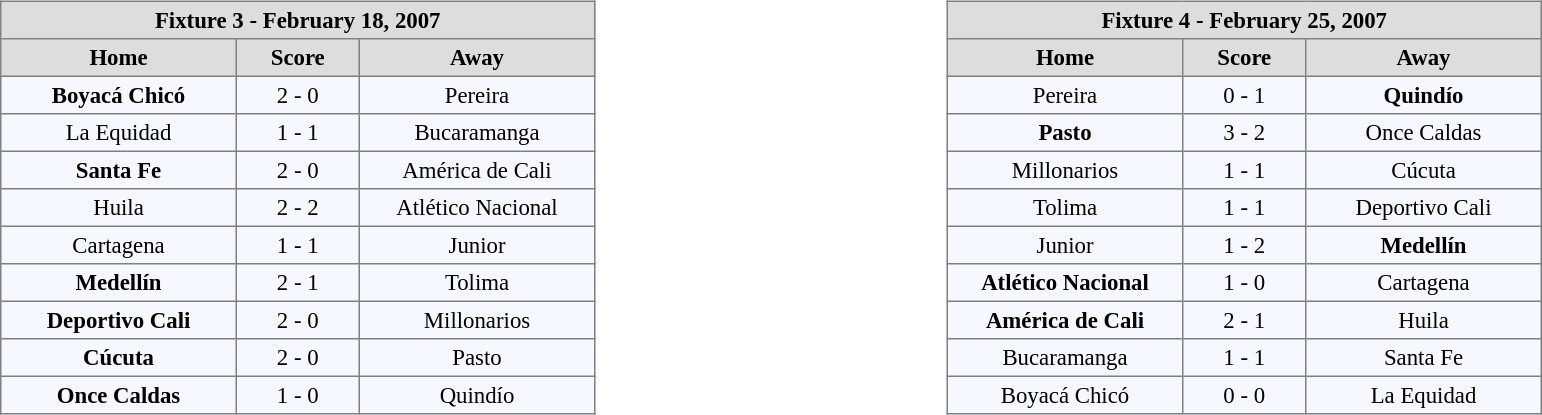<table width=100%>
<tr>
<td valign=top width=50% align=left><br><table align=center bgcolor="#f7f8ff" cellpadding="3" cellspacing="0" border="1" style="font-size: 95%; border: gray solid 1px; border-collapse: collapse;">
<tr align=center bgcolor=#DDDDDD style="color:black;">
<th colspan=3 align=center>Fixture 3 - February 18, 2007</th>
</tr>
<tr align=center bgcolor=#DDDDDD style="color:black;">
<th width="150">Home</th>
<th width="75">Score</th>
<th width="150">Away</th>
</tr>
<tr align=center>
<td><strong>Boyacá Chicó</strong></td>
<td>2 - 0</td>
<td>Pereira</td>
</tr>
<tr align=center>
<td>La Equidad</td>
<td>1 - 1</td>
<td>Bucaramanga</td>
</tr>
<tr align=center>
<td><strong>Santa Fe</strong></td>
<td>2 - 0</td>
<td>América de Cali</td>
</tr>
<tr align=center>
<td>Huila</td>
<td>2 - 2</td>
<td>Atlético Nacional</td>
</tr>
<tr align=center>
<td>Cartagena</td>
<td>1 - 1</td>
<td>Junior</td>
</tr>
<tr align=center>
<td><strong>Medellín</strong></td>
<td>2 - 1</td>
<td>Tolima</td>
</tr>
<tr align=center>
<td><strong>Deportivo Cali</strong></td>
<td>2 - 0</td>
<td>Millonarios</td>
</tr>
<tr align=center>
<td><strong>Cúcuta</strong></td>
<td>2 - 0</td>
<td>Pasto</td>
</tr>
<tr align=center>
<td><strong>Once Caldas</strong></td>
<td>1 - 0</td>
<td>Quindío</td>
</tr>
</table>
</td>
<td valign=top width=50% align=left><br><table align=center bgcolor="#f7f8ff" cellpadding="3" cellspacing="0" border="1" style="font-size: 95%; border: gray solid 1px; border-collapse: collapse;">
<tr align=center bgcolor=#DDDDDD style="color:black;">
<th colspan=3 align=center>Fixture 4 - February 25, 2007</th>
</tr>
<tr align=center bgcolor=#DDDDDD style="color:black;">
<th width="150">Home</th>
<th width="75">Score</th>
<th width="150">Away</th>
</tr>
<tr align=center>
<td>Pereira</td>
<td>0 - 1</td>
<td><strong>Quindío</strong></td>
</tr>
<tr align=center>
<td><strong>Pasto</strong></td>
<td>3 - 2</td>
<td>Once Caldas</td>
</tr>
<tr align=center>
<td>Millonarios</td>
<td>1 - 1</td>
<td>Cúcuta</td>
</tr>
<tr align=center>
<td>Tolima</td>
<td>1 - 1</td>
<td>Deportivo Cali</td>
</tr>
<tr align=center>
<td>Junior</td>
<td>1 - 2</td>
<td><strong>Medellín</strong></td>
</tr>
<tr align=center>
<td><strong>Atlético Nacional</strong></td>
<td>1 - 0</td>
<td>Cartagena</td>
</tr>
<tr align=center>
<td><strong>América de Cali</strong></td>
<td>2 - 1</td>
<td>Huila</td>
</tr>
<tr align=center>
<td>Bucaramanga</td>
<td>1 - 1</td>
<td>Santa Fe</td>
</tr>
<tr align=center>
<td>Boyacá Chicó</td>
<td>0 - 0</td>
<td>La Equidad</td>
</tr>
</table>
</td>
</tr>
</table>
